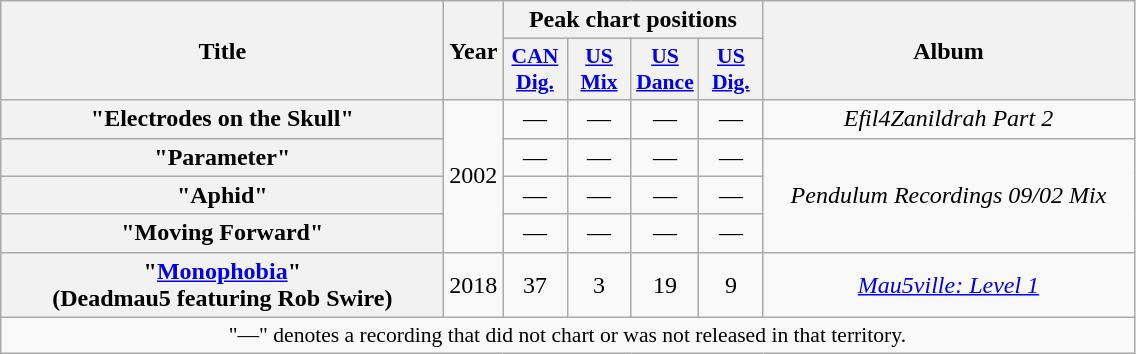<table class="wikitable plainrowheaders" style="text-align:center;" border="1">
<tr>
<th scope="col" rowspan="2" style="width:18em;">Title</th>
<th scope="col" rowspan="2" style="width:2em;">Year</th>
<th scope="col" colspan="4">Peak chart positions</th>
<th scope="col" rowspan="2" style="width:15em;">Album</th>
</tr>
<tr>
<th scope="col" style="width:2.5em;font-size:90%;"><a href='#'>CAN<br>Dig.</a> <br></th>
<th scope="col" style="width:2.5em;font-size:90%;"><a href='#'>US<br>Mix</a> <br></th>
<th scope="col" style="width:2.5em;font-size:90%;"><a href='#'>US<br>Dance</a> <br></th>
<th scope="col" style="width:2.5em;font-size:90%;"><a href='#'>US<br>Dig.</a> <br></th>
</tr>
<tr>
<th scope="row">"Electrodes on the Skull"</th>
<td rowspan="4">2002</td>
<td>—</td>
<td>—</td>
<td>—</td>
<td>—</td>
<td><em>Efil4Zanildrah Part 2</em></td>
</tr>
<tr>
<th scope="row">"Parameter"</th>
<td>—</td>
<td>—</td>
<td>—</td>
<td>—</td>
<td rowspan="3"><em>Pendulum Recordings 09/02 Mix</em></td>
</tr>
<tr>
<th scope="row">"Aphid"</th>
<td>—</td>
<td>—</td>
<td>—</td>
<td>—</td>
</tr>
<tr>
<th scope="row">"Moving Forward"</th>
<td>—</td>
<td>—</td>
<td>—</td>
<td>—</td>
</tr>
<tr>
<th scope="row">"<a href='#'>Monophobia</a>" <br><span>(Deadmau5 featuring Rob Swire)</span></th>
<td>2018</td>
<td>37</td>
<td>3</td>
<td>19</td>
<td>9</td>
<td><em><a href='#'>Mau5ville: Level 1</a></em></td>
</tr>
<tr>
<td colspan="7" style="font-size:90%">"—" denotes a recording that did not chart or was not released in that territory.</td>
</tr>
</table>
